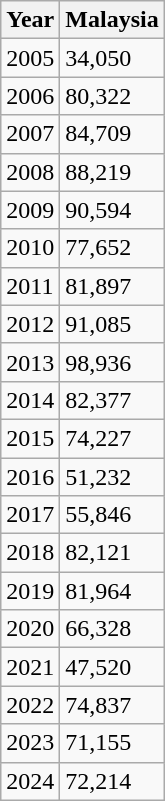<table class="wikitable">
<tr>
<th>Year</th>
<th>Malaysia</th>
</tr>
<tr>
<td>2005</td>
<td>34,050</td>
</tr>
<tr>
<td>2006</td>
<td>80,322</td>
</tr>
<tr>
<td>2007</td>
<td>84,709</td>
</tr>
<tr>
<td>2008</td>
<td>88,219</td>
</tr>
<tr>
<td>2009</td>
<td>90,594</td>
</tr>
<tr>
<td>2010</td>
<td>77,652</td>
</tr>
<tr>
<td>2011</td>
<td>81,897</td>
</tr>
<tr>
<td>2012</td>
<td>91,085</td>
</tr>
<tr>
<td>2013</td>
<td>98,936</td>
</tr>
<tr>
<td>2014</td>
<td>82,377</td>
</tr>
<tr>
<td>2015</td>
<td>74,227</td>
</tr>
<tr>
<td>2016</td>
<td>51,232</td>
</tr>
<tr>
<td>2017</td>
<td>55,846</td>
</tr>
<tr>
<td>2018</td>
<td>82,121</td>
</tr>
<tr>
<td>2019</td>
<td>81,964</td>
</tr>
<tr>
<td>2020</td>
<td>66,328</td>
</tr>
<tr>
<td>2021</td>
<td>47,520</td>
</tr>
<tr>
<td>2022</td>
<td>74,837</td>
</tr>
<tr>
<td>2023</td>
<td>71,155</td>
</tr>
<tr>
<td>2024</td>
<td>72,214</td>
</tr>
</table>
